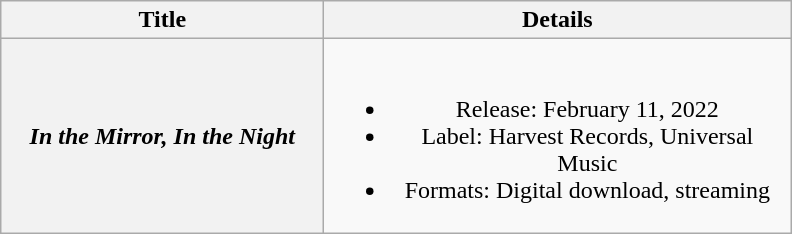<table class="wikitable plainrowheaders" style="text-align:center">
<tr>
<th scope="col" style="width:13em;">Title</th>
<th scope="col" style="width:19em;">Details</th>
</tr>
<tr>
<th scope="row"><em>In the Mirror, In the Night</em></th>
<td><br><ul><li>Release: February 11, 2022</li><li>Label: Harvest Records, Universal Music</li><li>Formats: Digital download, streaming</li></ul></td>
</tr>
</table>
